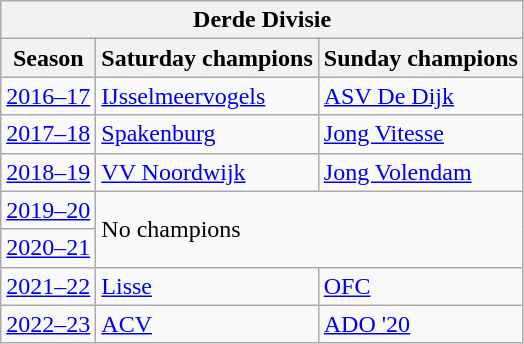<table class="wikitable">
<tr>
<th colspan="3">Derde Divisie</th>
</tr>
<tr>
<th>Season</th>
<th>Saturday champions</th>
<th>Sunday champions</th>
</tr>
<tr>
<td><a href='#'>2016–17</a></td>
<td><a href='#'>IJsselmeervogels</a></td>
<td><a href='#'>ASV De Dijk</a></td>
</tr>
<tr>
<td><a href='#'>2017–18</a></td>
<td><a href='#'>Spakenburg</a></td>
<td><a href='#'>Jong Vitesse</a></td>
</tr>
<tr>
<td><a href='#'>2018–19</a></td>
<td><a href='#'>VV Noordwijk</a></td>
<td><a href='#'>Jong Volendam</a></td>
</tr>
<tr>
<td><a href='#'>2019–20</a></td>
<td colspan="2" rowspan="2">No champions</td>
</tr>
<tr>
<td><a href='#'>2020–21</a></td>
</tr>
<tr>
<td><a href='#'>2021–22</a></td>
<td><a href='#'>Lisse</a></td>
<td><a href='#'>OFC</a></td>
</tr>
<tr>
<td><a href='#'>2022–23</a></td>
<td><a href='#'>ACV</a></td>
<td><a href='#'>ADO '20</a></td>
</tr>
</table>
